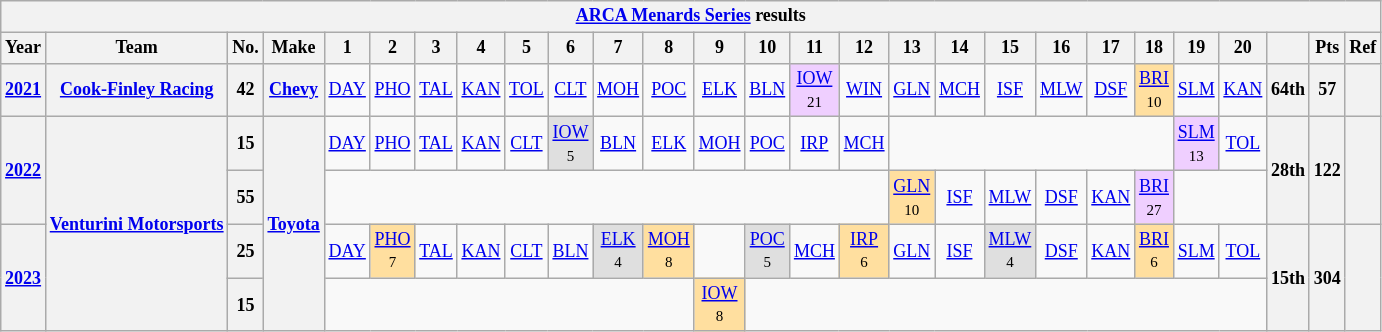<table class="wikitable" style="text-align:center; font-size:75%">
<tr>
<th colspan=27><a href='#'>ARCA Menards Series</a> results</th>
</tr>
<tr>
<th>Year</th>
<th>Team</th>
<th>No.</th>
<th>Make</th>
<th>1</th>
<th>2</th>
<th>3</th>
<th>4</th>
<th>5</th>
<th>6</th>
<th>7</th>
<th>8</th>
<th>9</th>
<th>10</th>
<th>11</th>
<th>12</th>
<th>13</th>
<th>14</th>
<th>15</th>
<th>16</th>
<th>17</th>
<th>18</th>
<th>19</th>
<th>20</th>
<th></th>
<th>Pts</th>
<th>Ref</th>
</tr>
<tr>
<th><a href='#'>2021</a></th>
<th><a href='#'>Cook-Finley Racing</a></th>
<th>42</th>
<th><a href='#'>Chevy</a></th>
<td><a href='#'>DAY</a></td>
<td><a href='#'>PHO</a></td>
<td><a href='#'>TAL</a></td>
<td><a href='#'>KAN</a></td>
<td><a href='#'>TOL</a></td>
<td><a href='#'>CLT</a></td>
<td><a href='#'>MOH</a></td>
<td><a href='#'>POC</a></td>
<td><a href='#'>ELK</a></td>
<td><a href='#'>BLN</a></td>
<td style="background:#EFCFFF;"><a href='#'>IOW</a><br><small>21</small></td>
<td><a href='#'>WIN</a></td>
<td><a href='#'>GLN</a></td>
<td><a href='#'>MCH</a></td>
<td><a href='#'>ISF</a></td>
<td><a href='#'>MLW</a></td>
<td><a href='#'>DSF</a></td>
<td style="background:#FFDF9F;"><a href='#'>BRI</a><br><small>10</small></td>
<td><a href='#'>SLM</a></td>
<td><a href='#'>KAN</a></td>
<th>64th</th>
<th>57</th>
<th></th>
</tr>
<tr>
<th rowspan=2><a href='#'>2022</a></th>
<th rowspan=4><a href='#'>Venturini Motorsports</a></th>
<th>15</th>
<th rowspan=4><a href='#'>Toyota</a></th>
<td><a href='#'>DAY</a></td>
<td><a href='#'>PHO</a></td>
<td><a href='#'>TAL</a></td>
<td><a href='#'>KAN</a></td>
<td><a href='#'>CLT</a></td>
<td style="background:#DFDFDF;"><a href='#'>IOW</a><br><small>5</small></td>
<td><a href='#'>BLN</a></td>
<td><a href='#'>ELK</a></td>
<td><a href='#'>MOH</a></td>
<td><a href='#'>POC</a></td>
<td><a href='#'>IRP</a></td>
<td><a href='#'>MCH</a></td>
<td colspan=6></td>
<td style="background:#EFCFFF;"><a href='#'>SLM</a><br><small>13</small></td>
<td><a href='#'>TOL</a></td>
<th rowspan=2>28th</th>
<th rowspan=2>122</th>
<th rowspan=2></th>
</tr>
<tr>
<th>55</th>
<td colspan=12></td>
<td style="background:#FFDF9F;"><a href='#'>GLN</a><br><small>10</small></td>
<td><a href='#'>ISF</a></td>
<td><a href='#'>MLW</a></td>
<td><a href='#'>DSF</a></td>
<td><a href='#'>KAN</a></td>
<td style="background:#EFCFFF;"><a href='#'>BRI</a><br><small>27</small></td>
<td colspan=2></td>
</tr>
<tr>
<th rowspan=2><a href='#'>2023</a></th>
<th>25</th>
<td><a href='#'>DAY</a></td>
<td style="background:#FFDF9F;"><a href='#'>PHO</a><br><small>7</small></td>
<td><a href='#'>TAL</a></td>
<td><a href='#'>KAN</a></td>
<td><a href='#'>CLT</a></td>
<td><a href='#'>BLN</a></td>
<td style="background:#DFDFDF;"><a href='#'>ELK</a><br><small>4</small></td>
<td style="background:#FFDF9F;"><a href='#'>MOH</a><br><small>8</small></td>
<td></td>
<td style="background:#DFDFDF;"><a href='#'>POC</a><br><small>5</small></td>
<td><a href='#'>MCH</a></td>
<td style="background:#FFDF9F;"><a href='#'>IRP</a><br><small>6</small></td>
<td><a href='#'>GLN</a></td>
<td><a href='#'>ISF</a></td>
<td style="background:#DFDFDF;"><a href='#'>MLW</a><br><small>4</small></td>
<td><a href='#'>DSF</a></td>
<td><a href='#'>KAN</a></td>
<td style="background:#FFDF9F;"><a href='#'>BRI</a><br><small>6</small></td>
<td><a href='#'>SLM</a></td>
<td><a href='#'>TOL</a></td>
<th rowspan=2>15th</th>
<th rowspan=2>304</th>
<th rowspan=2></th>
</tr>
<tr>
<th>15</th>
<td colspan=8></td>
<td style="background:#FFDF9F;"><a href='#'>IOW</a><br><small>8</small></td>
<td colspan=11></td>
</tr>
</table>
